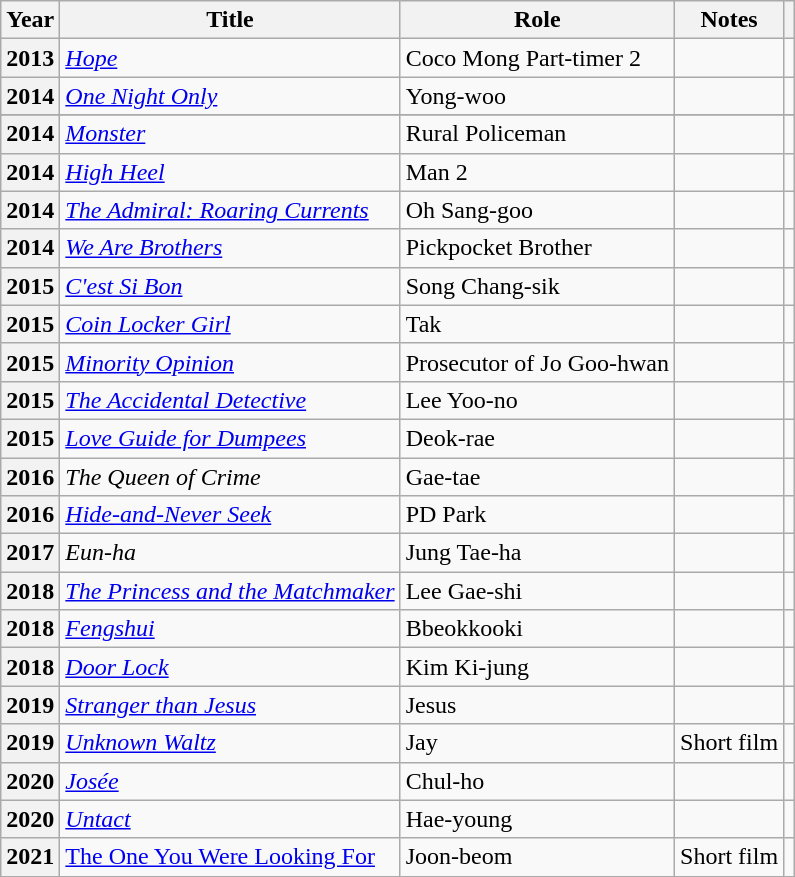<table class="wikitable plainrowheaders sortable">
<tr>
<th scope="col">Year</th>
<th scope="col">Title</th>
<th scope="col">Role</th>
<th scope="col">Notes</th>
<th scope="col" class="unsortable"></th>
</tr>
<tr>
<th scope="row">2013</th>
<td><em><a href='#'>Hope</a></em></td>
<td>Coco Mong Part-timer 2</td>
<td></td>
<td style="text-align:center"></td>
</tr>
<tr>
<th scope="row">2014</th>
<td><em><a href='#'>One Night Only</a></em></td>
<td>Yong-woo</td>
<td></td>
<td style="text-align:center"></td>
</tr>
<tr>
</tr>
<tr>
<th scope="row">2014</th>
<td><em><a href='#'>Monster</a></em></td>
<td>Rural Policeman</td>
<td></td>
<td style="text-align:center"></td>
</tr>
<tr>
<th scope="row">2014</th>
<td><em><a href='#'>High Heel</a></em></td>
<td>Man 2</td>
<td></td>
<td style="text-align:center"></td>
</tr>
<tr>
<th scope="row">2014</th>
<td><em><a href='#'>The Admiral: Roaring Currents</a></em></td>
<td>Oh Sang-goo</td>
<td></td>
<td style="text-align:center"></td>
</tr>
<tr>
<th scope="row">2014</th>
<td><em><a href='#'>We Are Brothers</a></em></td>
<td>Pickpocket Brother</td>
<td></td>
<td style="text-align:center"></td>
</tr>
<tr>
<th scope="row">2015</th>
<td><em><a href='#'>C'est Si Bon</a></em></td>
<td>Song Chang-sik</td>
<td></td>
<td style="text-align:center"></td>
</tr>
<tr>
<th scope="row">2015</th>
<td><em><a href='#'>Coin Locker Girl</a></em></td>
<td>Tak</td>
<td></td>
<td style="text-align:center"></td>
</tr>
<tr>
<th scope="row">2015</th>
<td><em><a href='#'>Minority Opinion</a></em></td>
<td>Prosecutor of Jo Goo-hwan</td>
<td></td>
<td style="text-align:center"></td>
</tr>
<tr>
<th scope="row">2015</th>
<td><em><a href='#'>The Accidental Detective</a></em></td>
<td>Lee Yoo-no</td>
<td></td>
<td style="text-align:center"></td>
</tr>
<tr>
<th scope="row">2015</th>
<td><em><a href='#'>Love Guide for Dumpees</a></em></td>
<td>Deok-rae</td>
<td></td>
<td style="text-align:center"></td>
</tr>
<tr>
<th scope="row">2016</th>
<td><em>The Queen of Crime</em></td>
<td>Gae-tae</td>
<td></td>
<td style="text-align:center"></td>
</tr>
<tr>
<th scope="row">2016</th>
<td><em><a href='#'>Hide-and-Never Seek</a></em></td>
<td>PD Park</td>
<td></td>
<td style="text-align:center"></td>
</tr>
<tr>
<th scope="row">2017</th>
<td><em>Eun-ha</em></td>
<td>Jung Tae-ha</td>
<td></td>
<td style="text-align:center"></td>
</tr>
<tr>
<th scope="row">2018</th>
<td><em><a href='#'>The Princess and the Matchmaker</a></em></td>
<td>Lee Gae-shi</td>
<td></td>
<td style="text-align:center"></td>
</tr>
<tr>
<th scope="row">2018</th>
<td><em><a href='#'>Fengshui</a></em></td>
<td>Bbeokkooki</td>
<td></td>
<td style="text-align:center"></td>
</tr>
<tr>
<th scope="row">2018</th>
<td><em><a href='#'>Door Lock</a></em></td>
<td>Kim Ki-jung</td>
<td></td>
<td style="text-align:center"></td>
</tr>
<tr>
<th scope="row">2019</th>
<td><em><a href='#'>Stranger than Jesus</a></em></td>
<td>Jesus</td>
<td></td>
<td style="text-align:center"></td>
</tr>
<tr>
<th scope="row">2019</th>
<td><em><a href='#'>Unknown Waltz</a></em></td>
<td>Jay</td>
<td>Short film</td>
<td style="text-align:center"></td>
</tr>
<tr>
<th scope="row">2020</th>
<td><em><a href='#'>Josée</a></em></td>
<td>Chul-ho</td>
<td></td>
<td style="text-align:center"></td>
</tr>
<tr>
<th scope="row">2020</th>
<td><em><a href='#'>Untact</a></em></td>
<td>Hae-young</td>
<td></td>
<td style="text-align:center"></td>
</tr>
<tr>
<th scope="row">2021</th>
<td><a href='#'>The One You Were Looking For</a></td>
<td>Joon-beom</td>
<td>Short film</td>
<td style="text-align:center"></td>
</tr>
</table>
